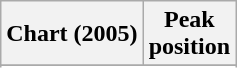<table class="wikitable plainrowheaders" style="text-align:center">
<tr>
<th>Chart (2005)</th>
<th>Peak<br>position</th>
</tr>
<tr>
</tr>
<tr>
</tr>
</table>
